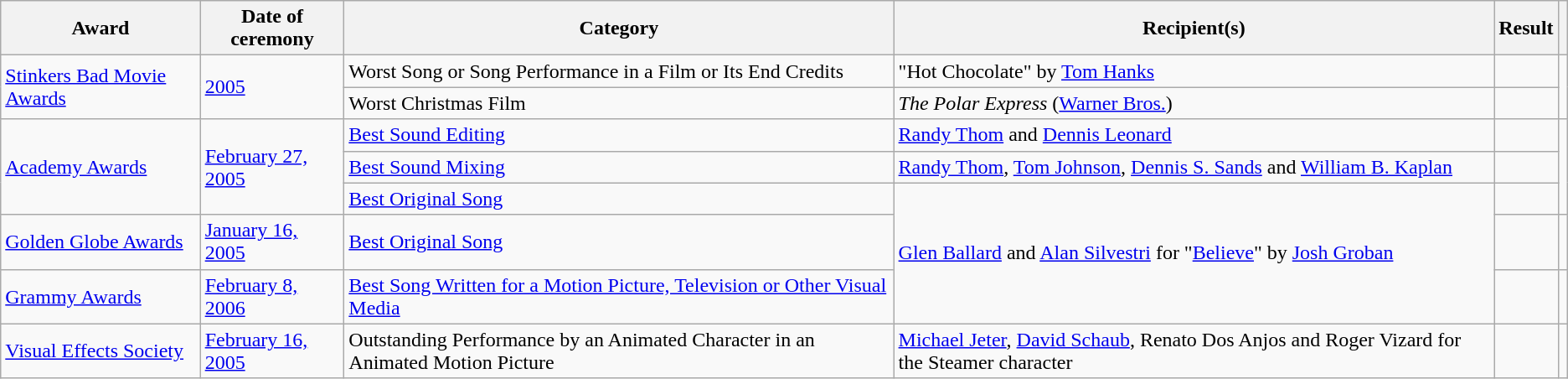<table class="wikitable sortable plainrowheaders">
<tr>
<th scope="col">Award</th>
<th scope="col">Date of ceremony</th>
<th scope="col">Category</th>
<th scope="col">Recipient(s)</th>
<th scope="col">Result</th>
<th scope="col" class="unsortable"></th>
</tr>
<tr>
<td rowspan="2"><a href='#'>Stinkers Bad Movie Awards</a></td>
<td rowspan="2"><a href='#'>2005</a></td>
<td>Worst Song or Song Performance in a Film or Its End Credits</td>
<td>"Hot Chocolate" by <a href='#'>Tom Hanks</a></td>
<td></td>
<td rowspan="2"></td>
</tr>
<tr>
<td>Worst Christmas Film</td>
<td><em>The Polar Express</em> (<a href='#'>Warner Bros.</a>)</td>
<td></td>
</tr>
<tr>
<td rowspan="3"><a href='#'>Academy Awards</a></td>
<td rowspan="3"><a href='#'>February 27, 2005</a></td>
<td><a href='#'>Best Sound Editing</a></td>
<td><a href='#'>Randy Thom</a> and <a href='#'>Dennis Leonard</a></td>
<td></td>
<td rowspan="3"></td>
</tr>
<tr>
<td><a href='#'>Best Sound Mixing</a></td>
<td><a href='#'>Randy Thom</a>, <a href='#'>Tom Johnson</a>, <a href='#'>Dennis S. Sands</a> and <a href='#'>William B. Kaplan</a></td>
<td></td>
</tr>
<tr>
<td><a href='#'>Best Original Song</a></td>
<td rowspan=3><a href='#'>Glen Ballard</a> and <a href='#'>Alan Silvestri</a> for "<a href='#'>Believe</a>" by <a href='#'>Josh Groban</a></td>
<td></td>
</tr>
<tr>
<td><a href='#'>Golden Globe Awards</a></td>
<td><a href='#'>January 16, 2005</a></td>
<td><a href='#'>Best Original Song</a></td>
<td></td>
<td></td>
</tr>
<tr>
<td><a href='#'>Grammy Awards</a></td>
<td><a href='#'>February 8, 2006</a></td>
<td><a href='#'>Best Song Written for a Motion Picture, Television or Other Visual Media</a></td>
<td></td>
<td></td>
</tr>
<tr>
<td><a href='#'>Visual Effects Society</a></td>
<td><a href='#'>February 16, 2005</a></td>
<td>Outstanding Performance by an Animated Character in an Animated Motion Picture</td>
<td><a href='#'>Michael Jeter</a>, <a href='#'>David Schaub</a>, Renato Dos Anjos and Roger Vizard for the Steamer character</td>
<td></td>
<td></td>
</tr>
</table>
